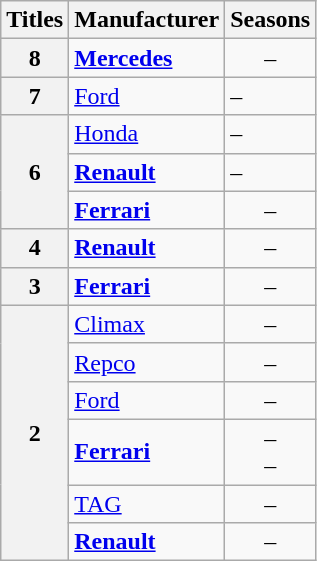<table class="wikitable">
<tr>
<th scope="col">Titles</th>
<th scope="col">Manufacturer</th>
<th scope="col">Seasons</th>
</tr>
<tr style="text-align:center;">
<th>8</th>
<td align="left"><strong><a href='#'>Mercedes</a></strong></td>
<td>–</td>
</tr>
<tr>
<th>7</th>
<td align="left"><a href='#'>Ford</a></td>
<td>–</td>
</tr>
<tr>
<th rowspan="3">6</th>
<td align=left><a href='#'>Honda</a></td>
<td>–</td>
</tr>
<tr>
<td align=left><strong><a href='#'>Renault</a></strong></td>
<td>–</td>
</tr>
<tr style="text-align:center;">
<td align=left><strong><a href='#'>Ferrari</a></strong></td>
<td>–</td>
</tr>
<tr style="text-align:center;">
<th>4</th>
<td align="left"><strong><a href='#'>Renault</a></strong></td>
<td>–</td>
</tr>
<tr style="text-align:center;">
<th>3</th>
<td align=left><strong><a href='#'>Ferrari</a></strong></td>
<td>–</td>
</tr>
<tr style="text-align:center;">
<th rowspan="6">2</th>
<td align=left><a href='#'>Climax</a></td>
<td>–</td>
</tr>
<tr style="text-align:center;">
<td align=left><a href='#'>Repco</a></td>
<td>–</td>
</tr>
<tr style="text-align:center;">
<td align="left"><a href='#'>Ford</a></td>
<td>–</td>
</tr>
<tr style="text-align:center;">
<td align=left><strong><a href='#'>Ferrari</a></strong></td>
<td>–<br>–</td>
</tr>
<tr style="text-align:center;">
<td align=left><a href='#'>TAG</a></td>
<td>–</td>
</tr>
<tr style="text-align:center;">
<td align=left><strong><a href='#'>Renault</a></strong></td>
<td>–</td>
</tr>
</table>
